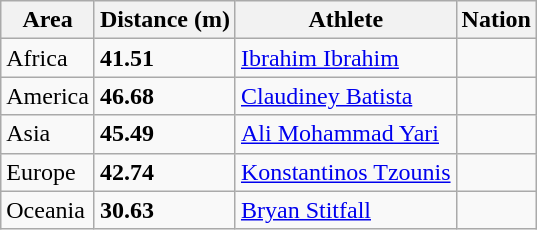<table class="wikitable">
<tr>
<th>Area</th>
<th>Distance (m)</th>
<th>Athlete</th>
<th>Nation</th>
</tr>
<tr>
<td>Africa</td>
<td><strong>41.51</strong></td>
<td><a href='#'>Ibrahim Ibrahim</a></td>
<td></td>
</tr>
<tr>
<td>America</td>
<td><strong>46.68</strong> </td>
<td><a href='#'>Claudiney Batista</a></td>
<td></td>
</tr>
<tr>
<td>Asia</td>
<td><strong>45.49</strong></td>
<td><a href='#'>Ali Mohammad Yari</a></td>
<td></td>
</tr>
<tr>
<td>Europe</td>
<td><strong>42.74</strong></td>
<td><a href='#'>Konstantinos Tzounis</a></td>
<td></td>
</tr>
<tr>
<td>Oceania</td>
<td><strong>30.63</strong></td>
<td><a href='#'>Bryan Stitfall</a></td>
<td></td>
</tr>
</table>
